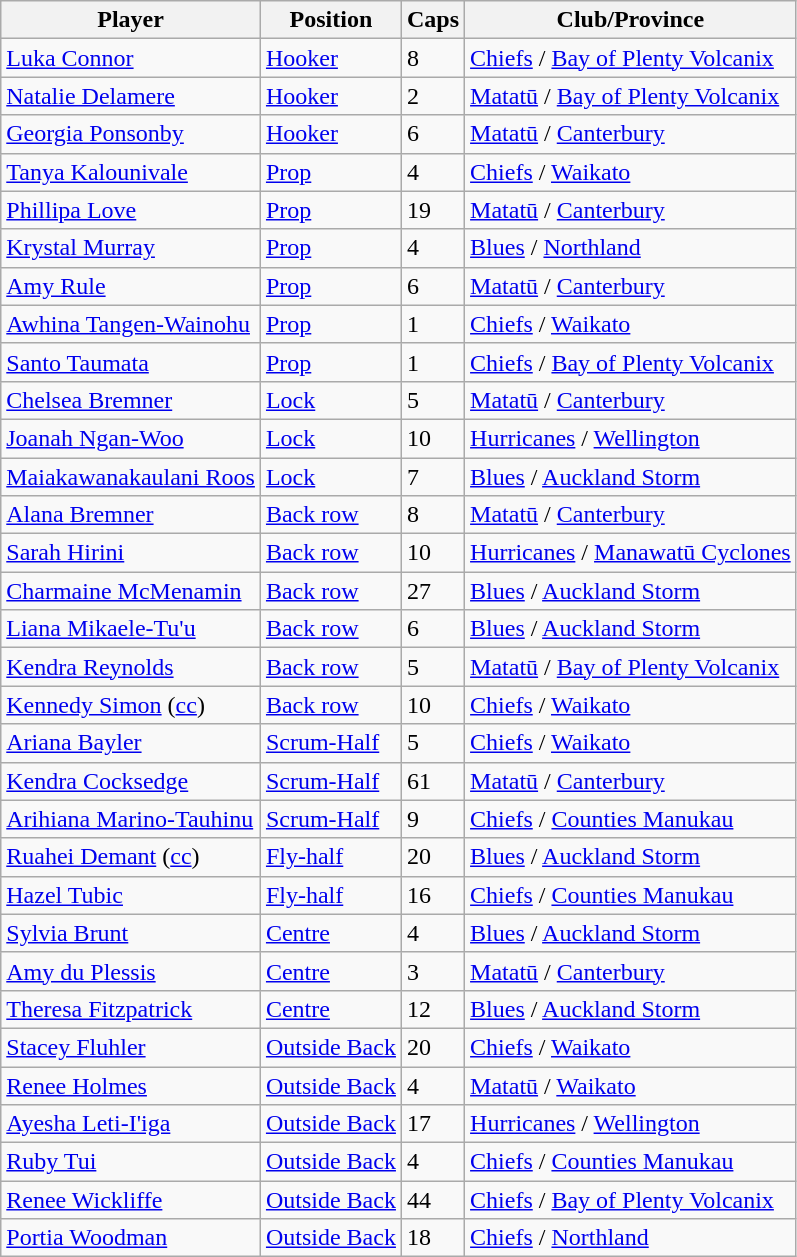<table class="wikitable sortable">
<tr>
<th>Player</th>
<th>Position</th>
<th>Caps</th>
<th>Club/Province</th>
</tr>
<tr>
<td><a href='#'>Luka Connor</a></td>
<td><a href='#'>Hooker</a></td>
<td>8</td>
<td> <a href='#'>Chiefs</a> / <a href='#'>Bay of Plenty Volcanix</a></td>
</tr>
<tr>
<td><a href='#'>Natalie Delamere</a></td>
<td><a href='#'>Hooker</a></td>
<td>2</td>
<td> <a href='#'>Matatū</a> / <a href='#'>Bay of Plenty Volcanix</a></td>
</tr>
<tr>
<td><a href='#'>Georgia Ponsonby</a></td>
<td><a href='#'>Hooker</a></td>
<td>6</td>
<td> <a href='#'>Matatū</a> / <a href='#'>Canterbury</a></td>
</tr>
<tr>
<td><a href='#'>Tanya Kalounivale</a></td>
<td><a href='#'>Prop</a></td>
<td>4</td>
<td> <a href='#'>Chiefs</a> / <a href='#'>Waikato</a></td>
</tr>
<tr>
<td><a href='#'>Phillipa Love</a></td>
<td><a href='#'>Prop</a></td>
<td>19</td>
<td> <a href='#'>Matatū</a> / <a href='#'>Canterbury</a></td>
</tr>
<tr>
<td><a href='#'>Krystal Murray</a></td>
<td><a href='#'>Prop</a></td>
<td>4</td>
<td> <a href='#'>Blues</a> / <a href='#'>Northland</a></td>
</tr>
<tr>
<td><a href='#'>Amy Rule</a></td>
<td><a href='#'>Prop</a></td>
<td>6</td>
<td> <a href='#'>Matatū</a> / <a href='#'>Canterbury</a></td>
</tr>
<tr>
<td><a href='#'>Awhina Tangen-Wainohu</a></td>
<td><a href='#'>Prop</a></td>
<td>1</td>
<td> <a href='#'>Chiefs</a> / <a href='#'>Waikato</a></td>
</tr>
<tr>
<td><a href='#'>Santo Taumata</a></td>
<td><a href='#'>Prop</a></td>
<td>1</td>
<td> <a href='#'>Chiefs</a> / <a href='#'>Bay of Plenty Volcanix</a></td>
</tr>
<tr>
<td><a href='#'>Chelsea Bremner</a></td>
<td><a href='#'>Lock</a></td>
<td>5</td>
<td> <a href='#'>Matatū</a> / <a href='#'>Canterbury</a></td>
</tr>
<tr>
<td><a href='#'>Joanah Ngan-Woo</a></td>
<td><a href='#'>Lock</a></td>
<td>10</td>
<td> <a href='#'>Hurricanes</a> / <a href='#'>Wellington</a></td>
</tr>
<tr>
<td><a href='#'>Maiakawanakaulani Roos</a></td>
<td><a href='#'>Lock</a></td>
<td>7</td>
<td> <a href='#'>Blues</a> / <a href='#'>Auckland Storm</a></td>
</tr>
<tr>
<td><a href='#'>Alana Bremner</a></td>
<td><a href='#'>Back row</a></td>
<td>8</td>
<td> <a href='#'>Matatū</a> / <a href='#'>Canterbury</a></td>
</tr>
<tr>
<td><a href='#'>Sarah Hirini</a></td>
<td><a href='#'>Back row</a></td>
<td>10</td>
<td> <a href='#'>Hurricanes</a> / <a href='#'>Manawatū Cyclones</a></td>
</tr>
<tr>
<td><a href='#'>Charmaine McMenamin</a></td>
<td><a href='#'>Back row</a></td>
<td>27</td>
<td> <a href='#'>Blues</a> / <a href='#'>Auckland Storm</a></td>
</tr>
<tr>
<td><a href='#'>Liana Mikaele-Tu'u</a></td>
<td><a href='#'>Back row</a></td>
<td>6</td>
<td> <a href='#'>Blues</a> / <a href='#'>Auckland Storm</a></td>
</tr>
<tr>
<td><a href='#'>Kendra Reynolds</a></td>
<td><a href='#'>Back row</a></td>
<td>5</td>
<td> <a href='#'>Matatū</a> / <a href='#'>Bay of Plenty Volcanix</a></td>
</tr>
<tr>
<td><a href='#'>Kennedy Simon</a> (<a href='#'>cc</a>)</td>
<td><a href='#'>Back row</a></td>
<td>10</td>
<td> <a href='#'>Chiefs</a> / <a href='#'>Waikato</a></td>
</tr>
<tr>
<td><a href='#'>Ariana Bayler</a></td>
<td><a href='#'>Scrum-Half</a></td>
<td>5</td>
<td> <a href='#'>Chiefs</a> / <a href='#'>Waikato</a></td>
</tr>
<tr>
<td><a href='#'>Kendra Cocksedge</a></td>
<td><a href='#'>Scrum-Half</a></td>
<td>61</td>
<td> <a href='#'>Matatū</a> / <a href='#'>Canterbury</a></td>
</tr>
<tr>
<td><a href='#'>Arihiana Marino-Tauhinu</a></td>
<td><a href='#'>Scrum-Half</a></td>
<td>9</td>
<td> <a href='#'>Chiefs</a> / <a href='#'>Counties Manukau</a></td>
</tr>
<tr>
<td><a href='#'>Ruahei Demant</a> (<a href='#'>cc</a>)</td>
<td><a href='#'>Fly-half</a></td>
<td>20</td>
<td> <a href='#'>Blues</a> / <a href='#'>Auckland Storm</a></td>
</tr>
<tr>
<td><a href='#'>Hazel Tubic</a></td>
<td><a href='#'>Fly-half</a></td>
<td>16</td>
<td> <a href='#'>Chiefs</a> / <a href='#'>Counties Manukau</a></td>
</tr>
<tr>
<td><a href='#'>Sylvia Brunt</a></td>
<td><a href='#'>Centre</a></td>
<td>4</td>
<td> <a href='#'>Blues</a> / <a href='#'>Auckland Storm</a></td>
</tr>
<tr>
<td><a href='#'>Amy du Plessis</a></td>
<td><a href='#'>Centre</a></td>
<td>3</td>
<td> <a href='#'>Matatū</a> / <a href='#'>Canterbury</a></td>
</tr>
<tr>
<td><a href='#'>Theresa Fitzpatrick</a></td>
<td><a href='#'>Centre</a></td>
<td>12</td>
<td> <a href='#'>Blues</a> / <a href='#'>Auckland Storm</a></td>
</tr>
<tr>
<td><a href='#'>Stacey Fluhler</a></td>
<td><a href='#'>Outside Back</a></td>
<td>20</td>
<td> <a href='#'>Chiefs</a> / <a href='#'>Waikato</a></td>
</tr>
<tr>
<td><a href='#'>Renee Holmes</a></td>
<td><a href='#'>Outside Back</a></td>
<td>4</td>
<td> <a href='#'>Matatū</a> / <a href='#'>Waikato</a></td>
</tr>
<tr>
<td><a href='#'>Ayesha Leti-I'iga</a></td>
<td><a href='#'>Outside Back</a></td>
<td>17</td>
<td> <a href='#'>Hurricanes</a> / <a href='#'>Wellington</a></td>
</tr>
<tr>
<td><a href='#'>Ruby Tui</a></td>
<td><a href='#'>Outside Back</a></td>
<td>4</td>
<td> <a href='#'>Chiefs</a> / <a href='#'>Counties Manukau</a></td>
</tr>
<tr>
<td><a href='#'>Renee Wickliffe</a></td>
<td><a href='#'>Outside Back</a></td>
<td>44</td>
<td> <a href='#'>Chiefs</a> / <a href='#'>Bay of Plenty Volcanix</a></td>
</tr>
<tr>
<td><a href='#'>Portia Woodman</a></td>
<td><a href='#'>Outside Back</a></td>
<td>18</td>
<td> <a href='#'>Chiefs</a> / <a href='#'>Northland</a></td>
</tr>
</table>
